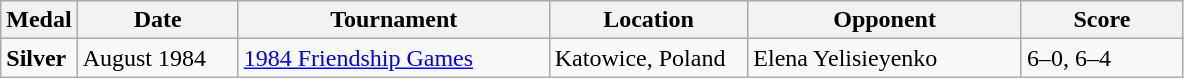<table class="wikitable">
<tr>
<th>Medal</th>
<th width=100>Date</th>
<th width=200>Tournament</th>
<th width=125>Location</th>
<th width=175>Opponent</th>
<th width=100>Score</th>
</tr>
<tr>
<td> <strong>Silver</strong></td>
<td>August 1984</td>
<td><a href='#'>1984 Friendship Games</a></td>
<td>Katowice, Poland</td>
<td> Elena Yelisieyenko</td>
<td>6–0, 6–4</td>
</tr>
</table>
